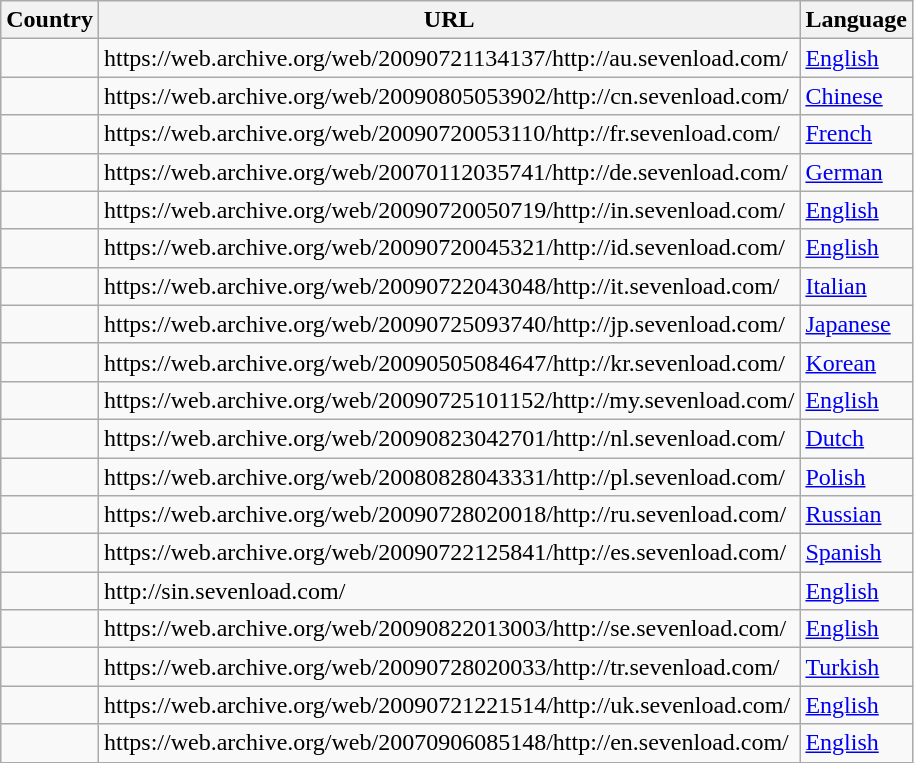<table class="wikitable sortable">
<tr>
<th>Country</th>
<th>URL</th>
<th>Language</th>
</tr>
<tr>
<td></td>
<td>https://web.archive.org/web/20090721134137/http://au.sevenload.com/</td>
<td><a href='#'>English</a></td>
</tr>
<tr>
<td></td>
<td>https://web.archive.org/web/20090805053902/http://cn.sevenload.com/</td>
<td><a href='#'>Chinese</a></td>
</tr>
<tr>
<td></td>
<td>https://web.archive.org/web/20090720053110/http://fr.sevenload.com/</td>
<td><a href='#'>French</a></td>
</tr>
<tr>
<td></td>
<td>https://web.archive.org/web/20070112035741/http://de.sevenload.com/</td>
<td><a href='#'>German</a></td>
</tr>
<tr>
<td></td>
<td>https://web.archive.org/web/20090720050719/http://in.sevenload.com/</td>
<td><a href='#'>English</a></td>
</tr>
<tr>
<td></td>
<td>https://web.archive.org/web/20090720045321/http://id.sevenload.com/</td>
<td><a href='#'>English</a></td>
</tr>
<tr>
<td></td>
<td>https://web.archive.org/web/20090722043048/http://it.sevenload.com/</td>
<td><a href='#'>Italian</a></td>
</tr>
<tr>
<td></td>
<td>https://web.archive.org/web/20090725093740/http://jp.sevenload.com/</td>
<td><a href='#'>Japanese</a></td>
</tr>
<tr>
<td></td>
<td>https://web.archive.org/web/20090505084647/http://kr.sevenload.com/</td>
<td><a href='#'>Korean</a></td>
</tr>
<tr>
<td></td>
<td>https://web.archive.org/web/20090725101152/http://my.sevenload.com/</td>
<td><a href='#'>English</a></td>
</tr>
<tr>
<td></td>
<td>https://web.archive.org/web/20090823042701/http://nl.sevenload.com/</td>
<td><a href='#'>Dutch</a></td>
</tr>
<tr>
<td></td>
<td>https://web.archive.org/web/20080828043331/http://pl.sevenload.com/</td>
<td><a href='#'>Polish</a></td>
</tr>
<tr>
<td></td>
<td>https://web.archive.org/web/20090728020018/http://ru.sevenload.com/</td>
<td><a href='#'>Russian</a></td>
</tr>
<tr>
<td></td>
<td>https://web.archive.org/web/20090722125841/http://es.sevenload.com/</td>
<td><a href='#'>Spanish</a></td>
</tr>
<tr>
<td></td>
<td>http://sin.sevenload.com/</td>
<td><a href='#'>English</a></td>
</tr>
<tr>
<td></td>
<td>https://web.archive.org/web/20090822013003/http://se.sevenload.com/</td>
<td><a href='#'>English</a></td>
</tr>
<tr>
<td></td>
<td>https://web.archive.org/web/20090728020033/http://tr.sevenload.com/</td>
<td><a href='#'>Turkish</a></td>
</tr>
<tr>
<td></td>
<td>https://web.archive.org/web/20090721221514/http://uk.sevenload.com/</td>
<td><a href='#'>English</a></td>
</tr>
<tr>
<td></td>
<td>https://web.archive.org/web/20070906085148/http://en.sevenload.com/</td>
<td><a href='#'>English</a></td>
</tr>
</table>
